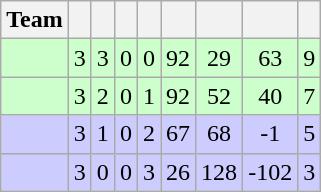<table class="wikitable" style="text-align: center;">
<tr>
<th>Team</th>
<th></th>
<th></th>
<th></th>
<th></th>
<th></th>
<th></th>
<th></th>
<th></th>
</tr>
<tr bgcolor="ccffcc">
<td align="left"></td>
<td>3</td>
<td>3</td>
<td>0</td>
<td>0</td>
<td>92</td>
<td>29</td>
<td>63</td>
<td>9</td>
</tr>
<tr bgcolor="ccffcc">
<td align="left"></td>
<td>3</td>
<td>2</td>
<td>0</td>
<td>1</td>
<td>92</td>
<td>52</td>
<td>40</td>
<td>7</td>
</tr>
<tr bgcolor="ccccff">
<td align="left"></td>
<td>3</td>
<td>1</td>
<td>0</td>
<td>2</td>
<td>67</td>
<td>68</td>
<td>-1</td>
<td>5</td>
</tr>
<tr bgcolor="ccccff">
<td align="left"></td>
<td>3</td>
<td>0</td>
<td>0</td>
<td>3</td>
<td>26</td>
<td>128</td>
<td>-102</td>
<td>3</td>
</tr>
</table>
